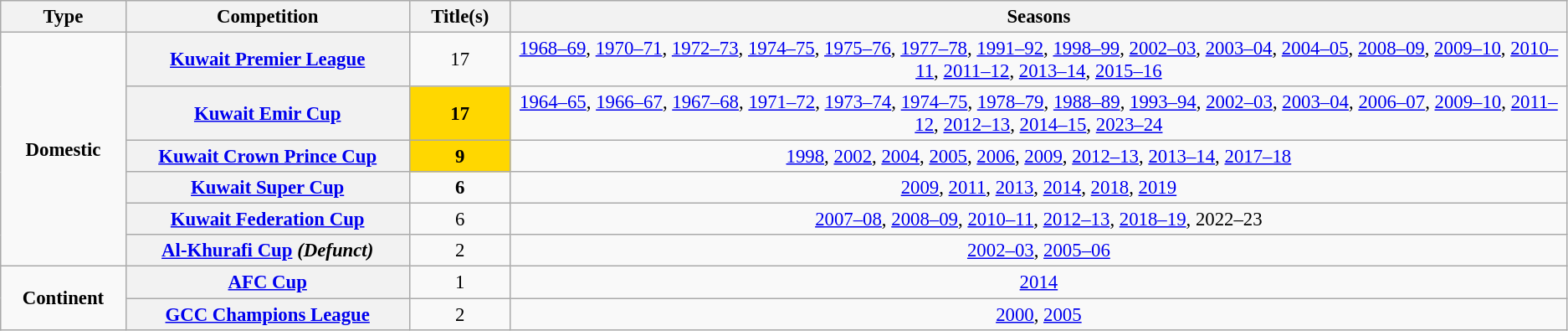<table class="wikitable plainrowheaders" style="font-size:95%; text-align:center;">
<tr>
<th style="width: 1%;">Type</th>
<th style="width: 5%;">Competition</th>
<th style="width: 1%;">Title(s)</th>
<th style="width: 21%;">Seasons</th>
</tr>
<tr>
<td rowspan="6"><strong>Domestic</strong></td>
<th scope=col><a href='#'>Kuwait Premier League</a></th>
<td>17</td>
<td><a href='#'>1968–69</a>, <a href='#'>1970–71</a>, <a href='#'>1972–73</a>, <a href='#'>1974–75</a>, <a href='#'>1975–76</a>, <a href='#'>1977–78</a>, <a href='#'>1991–92</a>, <a href='#'>1998–99</a>, <a href='#'>2002–03</a>, <a href='#'>2003–04</a>, <a href='#'>2004–05</a>, <a href='#'>2008–09</a>, <a href='#'>2009–10</a>, <a href='#'>2010–11</a>, <a href='#'>2011–12</a>, <a href='#'>2013–14</a>, <a href='#'>2015–16</a></td>
</tr>
<tr>
<th scope=col><a href='#'>Kuwait Emir Cup</a></th>
<td bgcolor="gold"><strong>17</strong></td>
<td><a href='#'>1964–65</a>, <a href='#'>1966–67</a>, <a href='#'>1967–68</a>, <a href='#'>1971–72</a>, <a href='#'>1973–74</a>, <a href='#'>1974–75</a>, <a href='#'>1978–79</a>, <a href='#'>1988–89</a>, <a href='#'>1993–94</a>, <a href='#'>2002–03</a>, <a href='#'>2003–04</a>, <a href='#'>2006–07</a>, <a href='#'>2009–10</a>, <a href='#'>2011–12</a>, <a href='#'>2012–13</a>, <a href='#'>2014–15</a>, <a href='#'>2023–24</a></td>
</tr>
<tr>
<th scope=col><a href='#'>Kuwait Crown Prince Cup</a></th>
<td bgcolor="gold"><strong>9</strong></td>
<td><a href='#'>1998</a>, <a href='#'>2002</a>, <a href='#'>2004</a>, <a href='#'>2005</a>, <a href='#'>2006</a>, <a href='#'>2009</a>, <a href='#'>2012–13</a>, <a href='#'>2013–14</a>, <a href='#'>2017–18</a></td>
</tr>
<tr>
<th scope=col><a href='#'>Kuwait Super Cup</a></th>
<td><strong>6</strong></td>
<td><a href='#'>2009</a>, <a href='#'>2011</a>, <a href='#'>2013</a>, <a href='#'>2014</a>, <a href='#'>2018</a>, <a href='#'>2019</a></td>
</tr>
<tr>
<th scope=col><a href='#'>Kuwait Federation Cup</a></th>
<td align="center">6</td>
<td><a href='#'>2007–08</a>, <a href='#'>2008–09</a>, <a href='#'>2010–11</a>, <a href='#'>2012–13</a>, <a href='#'>2018–19</a>, 2022–23</td>
</tr>
<tr>
<th scope=col><a href='#'>Al-Khurafi Cup</a> <em>(Defunct)</em></th>
<td align="center">2</td>
<td><a href='#'>2002–03</a>, <a href='#'>2005–06</a></td>
</tr>
<tr>
<td rowspan="3"><strong>Continent</strong></td>
<th scope=col><a href='#'>AFC Cup</a></th>
<td align="center">1</td>
<td><a href='#'>2014</a></td>
</tr>
<tr>
<th scope=col><a href='#'>GCC Champions League</a></th>
<td align="center">2</td>
<td><a href='#'>2000</a>, <a href='#'>2005</a></td>
</tr>
</table>
